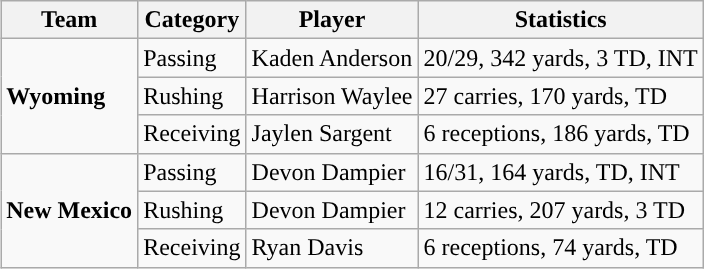<table class="wikitable" style="float: right;">
<tr>
<th>Team</th>
<th>Category</th>
<th>Player</th>
<th>Statistics</th>
</tr>
<tr>
<td rowspan=3><strong>Wyoming</strong></td>
<td>Passing</td>
<td>Kaden Anderson</td>
<td>20/29, 342 yards, 3 TD, INT</td>
</tr>
<tr>
<td>Rushing</td>
<td>Harrison Waylee</td>
<td>27 carries, 170 yards, TD</td>
</tr>
<tr>
<td>Receiving</td>
<td>Jaylen Sargent</td>
<td>6 receptions, 186 yards, TD</td>
</tr>
<tr>
<td rowspan=3><strong>New Mexico</strong></td>
<td>Passing</td>
<td>Devon Dampier</td>
<td>16/31, 164 yards, TD, INT</td>
</tr>
<tr>
<td>Rushing</td>
<td>Devon Dampier</td>
<td>12 carries, 207 yards, 3 TD</td>
</tr>
<tr>
<td>Receiving</td>
<td>Ryan Davis</td>
<td>6 receptions, 74 yards, TD</td>
</tr>
</table>
